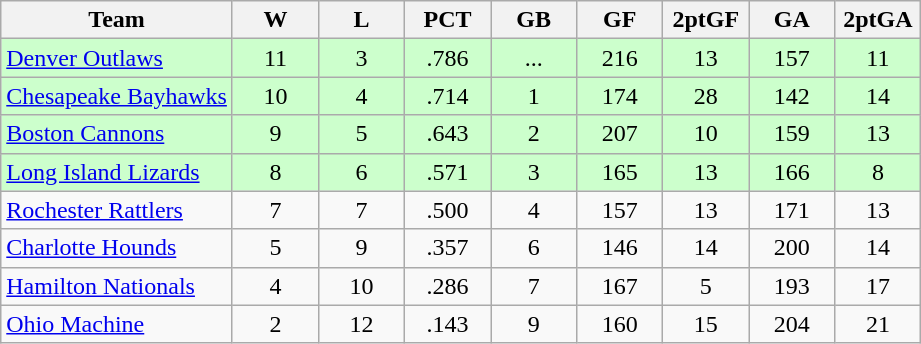<table class="wikitable">
<tr>
<th>Team</th>
<th width=50px>W</th>
<th width=50px>L</th>
<th width=50px>PCT</th>
<th width=50px>GB</th>
<th width=50px>GF</th>
<th width=50px>2ptGF</th>
<th width=50px>GA</th>
<th width=50px>2ptGA</th>
</tr>
<tr align="center" bgcolor="#ccffcc">
<td align="left"><a href='#'>Denver Outlaws</a></td>
<td>11</td>
<td>3</td>
<td>.786</td>
<td>...</td>
<td>216</td>
<td>13</td>
<td>157</td>
<td>11</td>
</tr>
<tr align="center" bgcolor="#ccffcc">
<td align="left"><a href='#'>Chesapeake Bayhawks</a></td>
<td>10</td>
<td>4</td>
<td>.714</td>
<td>1</td>
<td>174</td>
<td>28</td>
<td>142</td>
<td>14</td>
</tr>
<tr align="center" bgcolor="#ccffcc">
<td align="left"><a href='#'>Boston Cannons</a></td>
<td>9</td>
<td>5</td>
<td>.643</td>
<td>2</td>
<td>207</td>
<td>10</td>
<td>159</td>
<td>13</td>
</tr>
<tr align="center"  bgcolor="#ccffcc">
<td align="left"><a href='#'>Long Island Lizards</a></td>
<td>8</td>
<td>6</td>
<td>.571</td>
<td>3</td>
<td>165</td>
<td>13</td>
<td>166</td>
<td>8</td>
</tr>
<tr align="center">
<td align="left"><a href='#'>Rochester Rattlers</a></td>
<td>7</td>
<td>7</td>
<td>.500</td>
<td>4</td>
<td>157</td>
<td>13</td>
<td>171</td>
<td>13</td>
</tr>
<tr align="center">
<td align="left"><a href='#'>Charlotte Hounds</a></td>
<td>5</td>
<td>9</td>
<td>.357</td>
<td>6</td>
<td>146</td>
<td>14</td>
<td>200</td>
<td>14</td>
</tr>
<tr align="center">
<td align="left"><a href='#'>Hamilton Nationals</a></td>
<td>4</td>
<td>10</td>
<td>.286</td>
<td>7</td>
<td>167</td>
<td>5</td>
<td>193</td>
<td>17</td>
</tr>
<tr align="center">
<td align="left"><a href='#'>Ohio Machine</a></td>
<td>2</td>
<td>12</td>
<td>.143</td>
<td>9</td>
<td>160</td>
<td>15</td>
<td>204</td>
<td>21</td>
</tr>
</table>
